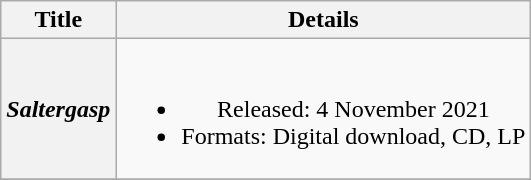<table class="wikitable plainrowheaders" style="text-align:center;">
<tr>
<th>Title</th>
<th>Details</th>
</tr>
<tr>
<th scope="row"><em>Saltergasp</em></th>
<td><br><ul><li>Released: 4 November 2021</li><li>Formats: Digital download, CD, LP</li></ul></td>
</tr>
<tr>
</tr>
</table>
